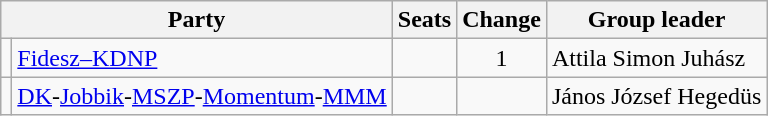<table class="wikitable">
<tr>
<th colspan=2>Party</th>
<th>Seats</th>
<th>Change</th>
<th>Group leader</th>
</tr>
<tr>
<td bgcolor=></td>
<td><a href='#'>Fidesz–KDNP</a></td>
<td style="text-align:center"></td>
<td align="center"> 1</td>
<td>Attila Simon Juhász</td>
</tr>
<tr>
<td bgcolor=></td>
<td><a href='#'>DK</a>-<a href='#'>Jobbik</a>-<a href='#'>MSZP</a>-<a href='#'>Momentum</a>-<a href='#'>MMM</a></td>
<td style="text-align:center"></td>
<td align="center"></td>
<td>János József Hegedüs</td>
</tr>
</table>
